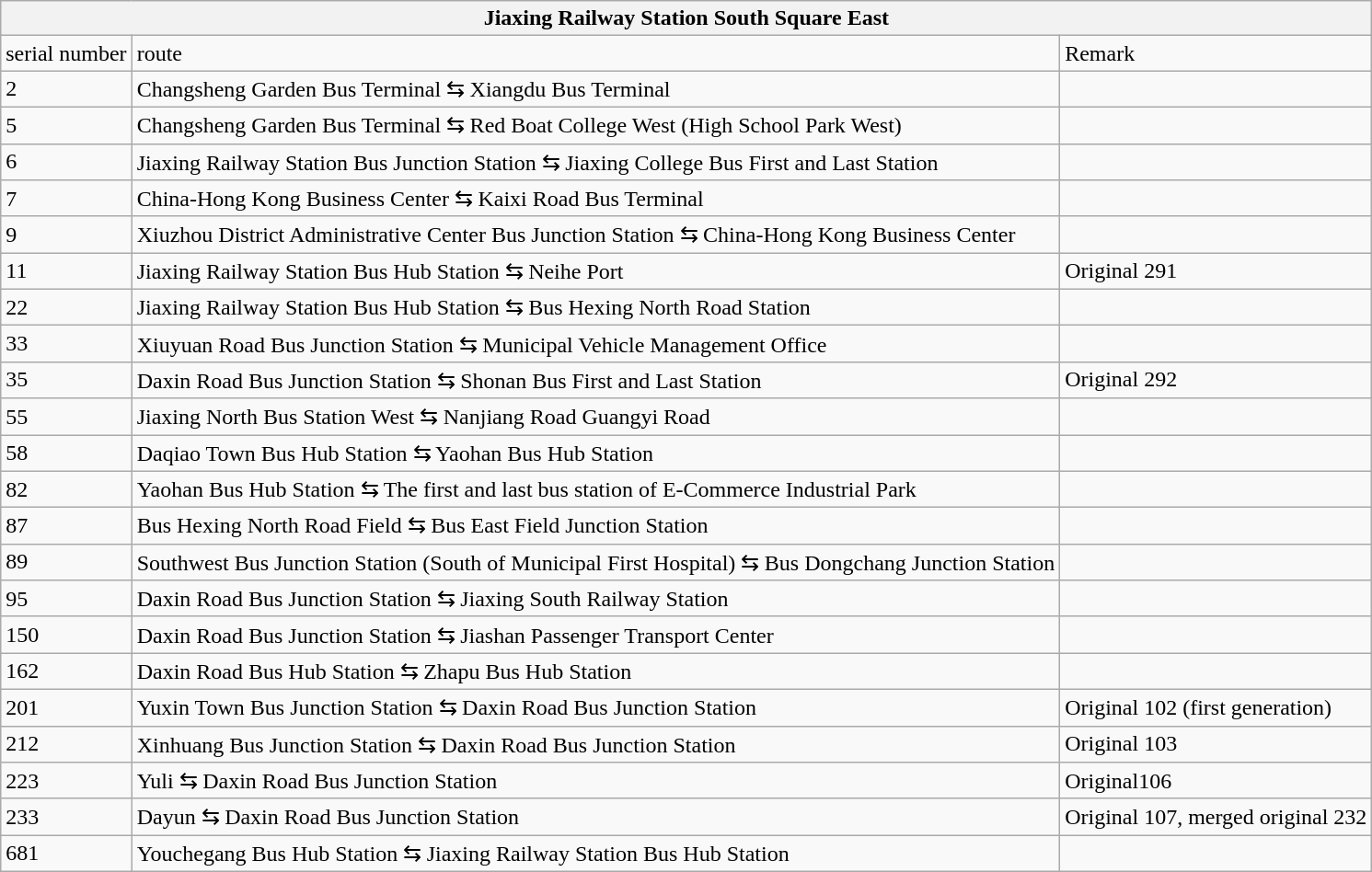<table class="wikitable mw-collapsible mw-collapsed">
<tr>
<th colspan="3">Jiaxing Railway Station South Square East</th>
</tr>
<tr>
<td>serial number</td>
<td>route</td>
<td>Remark</td>
</tr>
<tr>
<td>2</td>
<td>Changsheng Garden Bus Terminal ⇆ Xiangdu Bus Terminal</td>
<td></td>
</tr>
<tr>
<td>5</td>
<td>Changsheng Garden Bus Terminal ⇆ Red Boat College West (High School Park West)</td>
<td></td>
</tr>
<tr>
<td>6</td>
<td>Jiaxing Railway Station Bus Junction Station ⇆ Jiaxing College Bus First and Last Station</td>
<td></td>
</tr>
<tr>
<td>7</td>
<td>China-Hong Kong Business Center ⇆ Kaixi Road Bus Terminal</td>
<td></td>
</tr>
<tr>
<td>9</td>
<td>Xiuzhou District Administrative Center Bus Junction Station ⇆ China-Hong Kong Business Center</td>
<td></td>
</tr>
<tr>
<td>11</td>
<td>Jiaxing Railway Station Bus Hub Station ⇆ Neihe Port</td>
<td>Original 291</td>
</tr>
<tr>
<td>22</td>
<td>Jiaxing Railway Station Bus Hub Station ⇆ Bus Hexing North Road Station</td>
<td></td>
</tr>
<tr>
<td>33</td>
<td>Xiuyuan Road Bus Junction Station ⇆ Municipal Vehicle Management Office</td>
<td></td>
</tr>
<tr>
<td>35</td>
<td>Daxin Road Bus Junction Station ⇆ Shonan Bus First and Last Station</td>
<td>Original 292</td>
</tr>
<tr>
<td>55</td>
<td>Jiaxing North Bus Station West ⇆ Nanjiang Road Guangyi Road</td>
<td></td>
</tr>
<tr>
<td>58</td>
<td>Daqiao Town Bus Hub Station ⇆ Yaohan Bus Hub Station</td>
<td></td>
</tr>
<tr>
<td>82</td>
<td>Yaohan Bus Hub Station ⇆ The first and last bus station of E-Commerce Industrial Park</td>
<td></td>
</tr>
<tr>
<td>87</td>
<td>Bus Hexing North Road Field ⇆ Bus East Field Junction Station</td>
<td></td>
</tr>
<tr>
<td>89</td>
<td>Southwest Bus Junction Station (South of Municipal First Hospital) ⇆ Bus Dongchang Junction Station</td>
<td></td>
</tr>
<tr>
<td>95</td>
<td>Daxin Road Bus Junction Station ⇆ Jiaxing South Railway Station</td>
<td></td>
</tr>
<tr>
<td>150</td>
<td>Daxin Road Bus Junction Station ⇆ Jiashan Passenger Transport Center</td>
<td></td>
</tr>
<tr>
<td>162</td>
<td>Daxin Road Bus Hub Station ⇆ Zhapu Bus Hub Station</td>
<td></td>
</tr>
<tr>
<td>201</td>
<td>Yuxin Town Bus Junction Station ⇆ Daxin Road Bus Junction Station</td>
<td>Original 102 (first generation)</td>
</tr>
<tr>
<td>212</td>
<td>Xinhuang Bus Junction Station ⇆ Daxin Road Bus Junction Station</td>
<td>Original 103</td>
</tr>
<tr>
<td>223</td>
<td>Yuli ⇆ Daxin Road Bus Junction Station</td>
<td>Original106</td>
</tr>
<tr>
<td>233</td>
<td>Dayun ⇆ Daxin Road Bus Junction Station</td>
<td>Original 107, merged original 232</td>
</tr>
<tr>
<td>681</td>
<td>Youchegang Bus Hub Station ⇆ Jiaxing Railway Station Bus Hub Station</td>
<td></td>
</tr>
</table>
